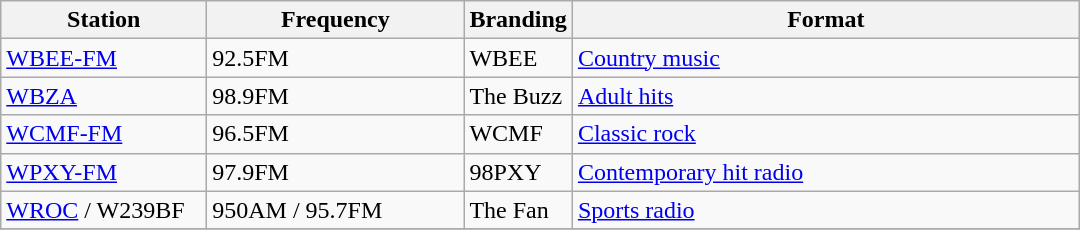<table class="wikitable sortable" style="width:45em;">
<tr>
<th style="width:20%">Station</th>
<th style="width:25%">Frequency</th>
<th style="width:5%">Branding</th>
<th style="width:50%">Format</th>
</tr>
<tr>
<td><a href='#'>WBEE-FM</a></td>
<td>92.5FM</td>
<td>WBEE</td>
<td><a href='#'>Country music</a></td>
</tr>
<tr>
<td><a href='#'>WBZA</a></td>
<td>98.9FM</td>
<td>The Buzz</td>
<td><a href='#'>Adult hits</a></td>
</tr>
<tr>
<td><a href='#'>WCMF-FM</a></td>
<td>96.5FM</td>
<td>WCMF</td>
<td><a href='#'>Classic rock</a></td>
</tr>
<tr>
<td><a href='#'>WPXY-FM</a></td>
<td>97.9FM</td>
<td>98PXY</td>
<td><a href='#'>Contemporary hit radio</a></td>
</tr>
<tr>
<td><a href='#'>WROC</a> / W239BF</td>
<td>950AM / 95.7FM</td>
<td>The Fan</td>
<td><a href='#'>Sports radio</a></td>
</tr>
<tr>
</tr>
</table>
